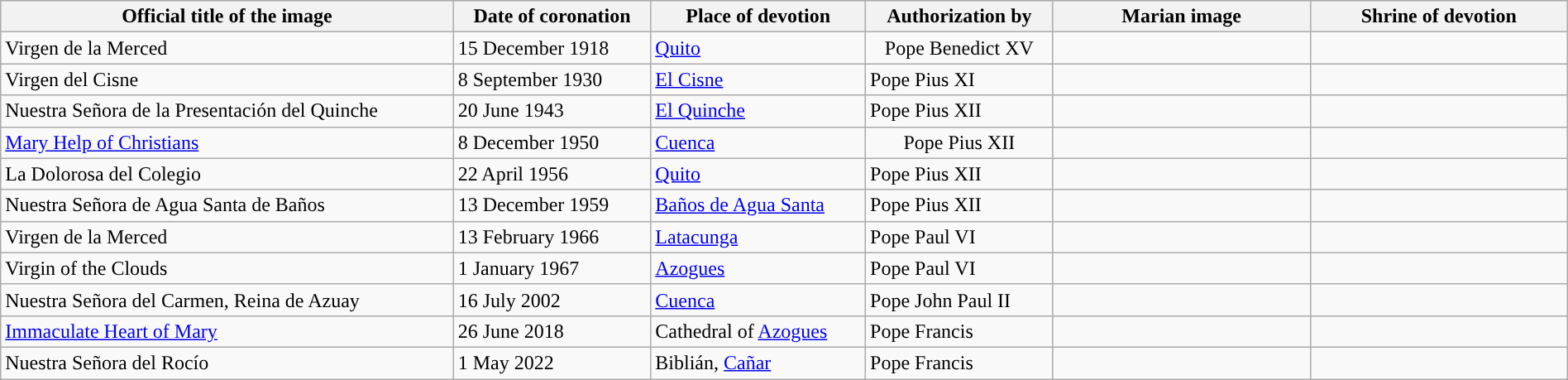<table class="wikitable sortable" width="100%">
<tr>
<th>Official title of the image</th>
<th data-sort-type="date">Date of coronation</th>
<th>Place of devotion</th>
<th>Authorization by</th>
<th width=200px class=unsortable>Marian image</th>
<th width=200px class=unsortable>Shrine of devotion</th>
</tr>
<tr>
<td>Virgen de la Merced</td>
<td>15 December 1918</td>
<td><a href='#'>Quito</a></td>
<td style="text-align:center;">Pope Benedict XV</td>
<td></td>
<td></td>
</tr>
<tr>
<td>Virgen del Cisne</td>
<td>8 September 1930</td>
<td><a href='#'>El Cisne</a></td>
<td>Pope Pius XI</td>
<td></td>
<td></td>
</tr>
<tr>
<td>Nuestra Señora de la Presentación del Quinche</td>
<td>20 June 1943</td>
<td><a href='#'>El Quinche</a></td>
<td>Pope Pius XII</td>
<td></td>
<td></td>
</tr>
<tr>
<td><a href='#'>Mary Help of Christians</a></td>
<td>8 December 1950</td>
<td><a href='#'>Cuenca</a></td>
<td style="text-align:center;">Pope Pius XII</td>
<td></td>
<td></td>
</tr>
<tr>
<td>La Dolorosa del Colegio</td>
<td>22 April 1956</td>
<td><a href='#'>Quito</a></td>
<td>Pope Pius XII</td>
<td></td>
<td></td>
</tr>
<tr>
<td>Nuestra Señora de Agua Santa de Baños</td>
<td>13 December 1959</td>
<td><a href='#'>Baños de Agua Santa</a></td>
<td>Pope Pius XII</td>
<td></td>
<td></td>
</tr>
<tr>
<td>Virgen de la Merced</td>
<td>13 February 1966</td>
<td><a href='#'>Latacunga</a></td>
<td>Pope Paul VI</td>
<td></td>
<td></td>
</tr>
<tr>
<td>Virgin of the Clouds</td>
<td>1 January 1967</td>
<td><a href='#'>Azogues</a></td>
<td>Pope Paul VI</td>
<td></td>
<td></td>
</tr>
<tr>
<td>Nuestra Señora del Carmen, Reina de Azuay</td>
<td>16 July 2002</td>
<td><a href='#'>Cuenca</a></td>
<td>Pope John Paul II</td>
<td></td>
<td></td>
</tr>
<tr>
<td><a href='#'>Immaculate Heart of Mary</a></td>
<td>26 June 2018</td>
<td>Cathedral of <a href='#'>Azogues</a></td>
<td>Pope Francis</td>
<td></td>
<td></td>
</tr>
<tr>
<td>Nuestra Señora del Rocío</td>
<td>1 May 2022</td>
<td>Biblián, <a href='#'>Cañar</a></td>
<td>Pope Francis</td>
<td></td>
<td></td>
</tr>
</table>
